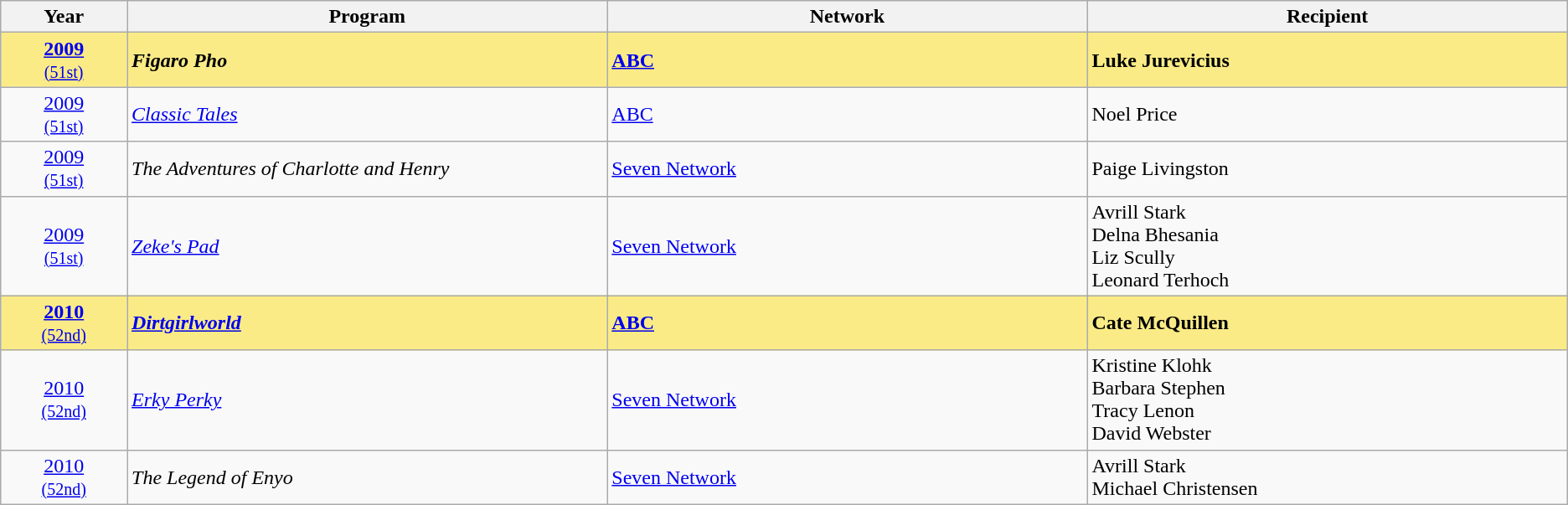<table class="sortable wikitable">
<tr>
<th width="5%">Year</th>
<th width="19%">Program</th>
<th width="19%">Network</th>
<th width="19%">Recipient</th>
</tr>
<tr style="background:#FAEB86">
<td align="center"><strong><a href='#'>2009</a></strong><br><small><a href='#'>(51st)</a></small></td>
<td><strong><em>Figaro Pho</em></strong></td>
<td><strong><a href='#'>ABC</a></strong></td>
<td><strong>Luke Jurevicius</strong></td>
</tr>
<tr>
<td align="center"><a href='#'>2009</a><br><small><a href='#'>(51st)</a></small></td>
<td><em><a href='#'>Classic Tales</a></em></td>
<td><a href='#'>ABC</a></td>
<td>Noel Price</td>
</tr>
<tr>
<td align="center"><a href='#'>2009</a><br><small><a href='#'>(51st)</a></small></td>
<td><em>The Adventures of Charlotte and Henry</em></td>
<td><a href='#'>Seven Network</a></td>
<td>Paige Livingston</td>
</tr>
<tr>
<td align="center"><a href='#'>2009</a><br><small><a href='#'>(51st)</a></small></td>
<td><em><a href='#'>Zeke's Pad</a></em></td>
<td><a href='#'>Seven Network</a></td>
<td>Avrill Stark<br> Delna Bhesania<br> Liz Scully<br> Leonard Terhoch</td>
</tr>
<tr style="background:#FAEB86">
<td align="center"><strong><a href='#'>2010</a></strong><br><small><a href='#'>(52nd)</a></small></td>
<td><strong><em><a href='#'>Dirtgirlworld</a></em></strong></td>
<td><strong><a href='#'>ABC</a></strong></td>
<td><strong>Cate McQuillen</strong></td>
</tr>
<tr>
<td align="center"><a href='#'>2010</a><br><small><a href='#'>(52nd)</a></small></td>
<td><em><a href='#'>Erky Perky</a></em></td>
<td><a href='#'>Seven Network</a></td>
<td>Kristine Klohk<br> Barbara Stephen<br> Tracy Lenon<br> David Webster</td>
</tr>
<tr>
<td align="center"><a href='#'>2010</a><br><small><a href='#'>(52nd)</a></small></td>
<td><em>The Legend of Enyo</em></td>
<td><a href='#'>Seven Network</a></td>
<td>Avrill Stark<br> Michael Christensen</td>
</tr>
</table>
